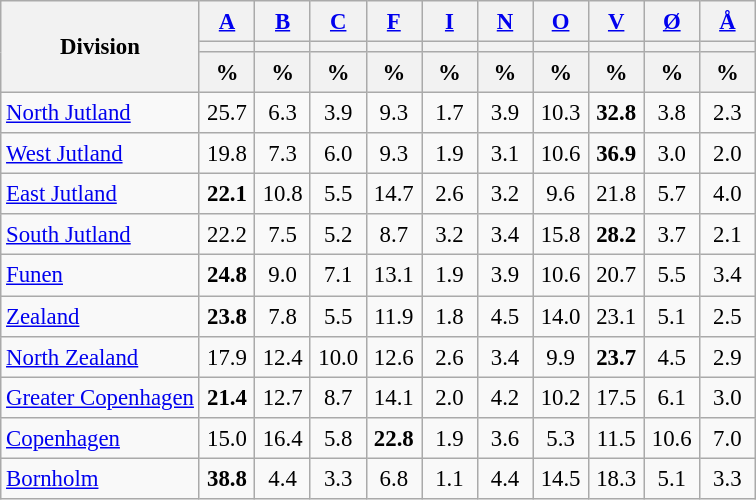<table class="wikitable sortable" style="text-align:right; font-size:95%; line-height:20px;">
<tr>
<th rowspan="3">Division</th>
<th width="30px" class="unsortable"><a href='#'>A</a></th>
<th width="30px" class="unsortable"><a href='#'>B</a></th>
<th width="30px" class="unsortable"><a href='#'>C</a></th>
<th width="30px" class="unsortable"><a href='#'>F</a></th>
<th width="30px" class="unsortable"><a href='#'>I</a></th>
<th width="30px" class="unsortable"><a href='#'>N</a></th>
<th width="30px" class="unsortable"><a href='#'>O</a></th>
<th width="30px" class="unsortable"><a href='#'>V</a></th>
<th width="30px" class="unsortable"><a href='#'>Ø</a></th>
<th width="30px" class="unsortable"><a href='#'>Å</a></th>
</tr>
<tr>
<th style=background:></th>
<th style=background:></th>
<th style=background:></th>
<th style=background:></th>
<th style=background:></th>
<th style=background:></th>
<th style=background:></th>
<th style=background:></th>
<th style=background:></th>
<th style=background:></th>
</tr>
<tr>
<th align="center" data-sort-type="number">%</th>
<th align="center" data-sort-type="number">%</th>
<th align="center" data-sort-type="number">%</th>
<th align="center" data-sort-type="number">%</th>
<th align="center" data-sort-type="number">%</th>
<th align="center" data-sort-type="number">%</th>
<th align="center" data-sort-type="number">%</th>
<th align="center" data-sort-type="number">%</th>
<th align="center" data-sort-type="number">%</th>
<th align="center" data-sort-type="number">%</th>
</tr>
<tr>
<td align=left><a href='#'>North Jutland</a></td>
<td align=center>25.7</td>
<td align=center>6.3</td>
<td align=center>3.9</td>
<td align=center>9.3</td>
<td align=center>1.7</td>
<td align=center>3.9</td>
<td align=center>10.3</td>
<td align=center ><strong>32.8</strong></td>
<td align=center>3.8</td>
<td align=center>2.3</td>
</tr>
<tr>
<td align=left><a href='#'>West Jutland</a></td>
<td align=center>19.8</td>
<td align=center>7.3</td>
<td align=center>6.0</td>
<td align=center>9.3</td>
<td align=center>1.9</td>
<td align=center>3.1</td>
<td align=center>10.6</td>
<td align=center ><strong>36.9</strong></td>
<td align=center>3.0</td>
<td align=center>2.0</td>
</tr>
<tr>
<td align=left><a href='#'>East Jutland</a></td>
<td align=center ><strong>22.1</strong></td>
<td align=center>10.8</td>
<td align=center>5.5</td>
<td align=center>14.7</td>
<td align=center>2.6</td>
<td align=center>3.2</td>
<td align=center>9.6</td>
<td align=center>21.8</td>
<td align=center>5.7</td>
<td align=center>4.0</td>
</tr>
<tr>
<td align=left><a href='#'>South Jutland</a></td>
<td align=center>22.2</td>
<td align=center>7.5</td>
<td align=center>5.2</td>
<td align=center>8.7</td>
<td align=center>3.2</td>
<td align=center>3.4</td>
<td align=center>15.8</td>
<td align=center ><strong>28.2</strong></td>
<td align=center>3.7</td>
<td align=center>2.1</td>
</tr>
<tr>
<td align=left><a href='#'>Funen</a></td>
<td align=center ><strong>24.8</strong></td>
<td align=center>9.0</td>
<td align=center>7.1</td>
<td align=center>13.1</td>
<td align=center>1.9</td>
<td align=center>3.9</td>
<td align=center>10.6</td>
<td align=center>20.7</td>
<td align=center>5.5</td>
<td align=center>3.4</td>
</tr>
<tr>
<td align=left><a href='#'>Zealand</a></td>
<td align=center ><strong>23.8</strong></td>
<td align=center>7.8</td>
<td align=center>5.5</td>
<td align=center>11.9</td>
<td align=center>1.8</td>
<td align=center>4.5</td>
<td align=center>14.0</td>
<td align=center>23.1</td>
<td align=center>5.1</td>
<td align=center>2.5</td>
</tr>
<tr>
<td align=left><a href='#'>North Zealand</a></td>
<td align=center>17.9</td>
<td align=center>12.4</td>
<td align=center>10.0</td>
<td align=center>12.6</td>
<td align=center>2.6</td>
<td align=center>3.4</td>
<td align=center>9.9</td>
<td align=center ><strong>23.7</strong></td>
<td align=center>4.5</td>
<td align=center>2.9</td>
</tr>
<tr>
<td align=left><a href='#'>Greater Copenhagen</a></td>
<td align=center ><strong>21.4</strong></td>
<td align=center>12.7</td>
<td align=center>8.7</td>
<td align=center>14.1</td>
<td align=center>2.0</td>
<td align=center>4.2</td>
<td align=center>10.2</td>
<td align=center>17.5</td>
<td align=center>6.1</td>
<td align=center>3.0</td>
</tr>
<tr>
<td align=left><a href='#'>Copenhagen</a></td>
<td align=center>15.0</td>
<td align=center>16.4</td>
<td align=center>5.8</td>
<td align=center ><strong>22.8</strong></td>
<td align=center>1.9</td>
<td align=center>3.6</td>
<td align=center>5.3</td>
<td align=center>11.5</td>
<td align=center>10.6</td>
<td align=center>7.0</td>
</tr>
<tr>
<td align=left><a href='#'>Bornholm</a></td>
<td align=center ><strong>38.8</strong></td>
<td align=center>4.4</td>
<td align=center>3.3</td>
<td align=center>6.8</td>
<td align=center>1.1</td>
<td align=center>4.4</td>
<td align=center>14.5</td>
<td align=center>18.3</td>
<td align=center>5.1</td>
<td align=center>3.3</td>
</tr>
</table>
